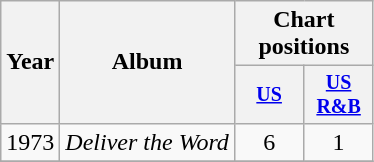<table class="wikitable" style="text-align:center;">
<tr>
<th rowspan="2">Year</th>
<th rowspan="2">Album</th>
<th colspan="2">Chart positions</th>
</tr>
<tr style="font-size:smaller;">
<th width="40"><a href='#'>US</a></th>
<th width="40"><a href='#'>US<br>R&B</a></th>
</tr>
<tr>
<td rowspan="1">1973</td>
<td align="left"><em>Deliver the Word</em></td>
<td>6</td>
<td>1</td>
</tr>
<tr>
</tr>
</table>
